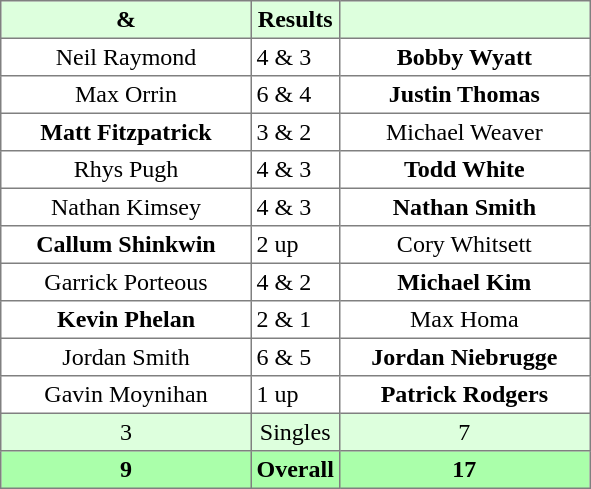<table border="1" cellpadding="3" style="border-collapse: collapse; text-align:center;">
<tr style="background:#ddffdd;">
<th width=160> & </th>
<th>Results</th>
<th width=160></th>
</tr>
<tr>
<td>Neil Raymond</td>
<td align=left> 4 & 3</td>
<td><strong>Bobby Wyatt</strong></td>
</tr>
<tr>
<td>Max Orrin</td>
<td align=left> 6 & 4</td>
<td><strong>Justin Thomas</strong></td>
</tr>
<tr>
<td><strong>Matt Fitzpatrick</strong></td>
<td align=left> 3 & 2</td>
<td>Michael Weaver</td>
</tr>
<tr>
<td>Rhys Pugh</td>
<td align=left> 4 & 3</td>
<td><strong>Todd White</strong></td>
</tr>
<tr>
<td>Nathan Kimsey</td>
<td align=left> 4 & 3</td>
<td><strong>Nathan Smith</strong></td>
</tr>
<tr>
<td><strong>Callum Shinkwin</strong></td>
<td align=left> 2 up</td>
<td>Cory Whitsett</td>
</tr>
<tr>
<td>Garrick Porteous</td>
<td align=left> 4 & 2</td>
<td><strong>Michael Kim</strong></td>
</tr>
<tr>
<td><strong>Kevin Phelan</strong></td>
<td align=left> 2 & 1</td>
<td>Max Homa</td>
</tr>
<tr>
<td>Jordan Smith</td>
<td align=left> 6 & 5</td>
<td><strong>Jordan Niebrugge</strong></td>
</tr>
<tr>
<td>Gavin Moynihan</td>
<td align=left> 1 up</td>
<td><strong>Patrick Rodgers</strong></td>
</tr>
<tr style="background:#ddffdd;">
<td>3</td>
<td>Singles</td>
<td>7</td>
</tr>
<tr style="background:#aaffaa;">
<th>9</th>
<th>Overall</th>
<th>17</th>
</tr>
</table>
